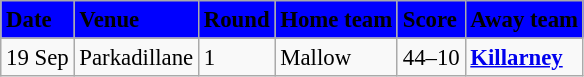<table class="wikitable" style=" float:left; margin:0.5em auto; font-size:95%">
<tr bgcolor="#0000FF">
<td><strong>Date</strong></td>
<td><strong>Venue</strong></td>
<td><strong>Round</strong></td>
<td><strong>Home team</strong></td>
<td><strong>Score</strong></td>
<td><strong>Away team</strong></td>
</tr>
<tr>
<td>19 Sep</td>
<td>Parkadillane</td>
<td>1</td>
<td>Mallow</td>
<td>44–10</td>
<td><strong><a href='#'>Killarney</a></strong></td>
</tr>
</table>
